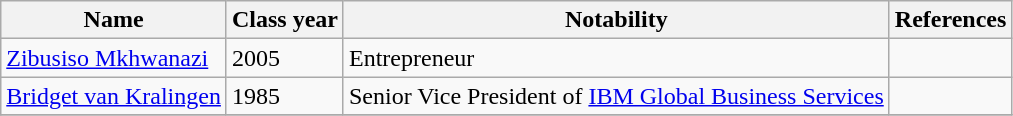<table class="wikitable sortable">
<tr>
<th>Name</th>
<th>Class year</th>
<th>Notability</th>
<th>References</th>
</tr>
<tr>
<td><a href='#'>Zibusiso Mkhwanazi</a></td>
<td>2005</td>
<td>Entrepreneur</td>
<td></td>
</tr>
<tr>
<td><a href='#'>Bridget van Kralingen</a></td>
<td>1985</td>
<td>Senior Vice President of <a href='#'>IBM Global Business Services</a></td>
<td></td>
</tr>
<tr>
</tr>
</table>
